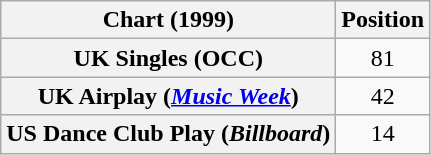<table class="wikitable sortable plainrowheaders" style="text-align:center">
<tr>
<th scope="col">Chart (1999)</th>
<th scope="col">Position</th>
</tr>
<tr>
<th scope="row">UK Singles (OCC)</th>
<td>81</td>
</tr>
<tr>
<th scope="row">UK Airplay (<em><a href='#'>Music Week</a></em>)</th>
<td>42</td>
</tr>
<tr>
<th scope="row">US Dance Club Play (<em>Billboard</em>)</th>
<td>14</td>
</tr>
</table>
